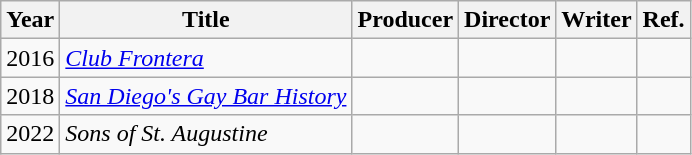<table class="wikitable">
<tr>
<th>Year</th>
<th>Title</th>
<th>Producer</th>
<th>Director</th>
<th>Writer</th>
<th>Ref.</th>
</tr>
<tr>
<td>2016</td>
<td><em><a href='#'>Club Frontera</a></em></td>
<td></td>
<td></td>
<td></td>
<td></td>
</tr>
<tr>
<td>2018</td>
<td><em><a href='#'>San Diego's Gay Bar History</a></em></td>
<td></td>
<td></td>
<td></td>
<td></td>
</tr>
<tr>
<td>2022</td>
<td><em>Sons of St. Augustine</em></td>
<td></td>
<td></td>
<td></td>
<td></td>
</tr>
</table>
